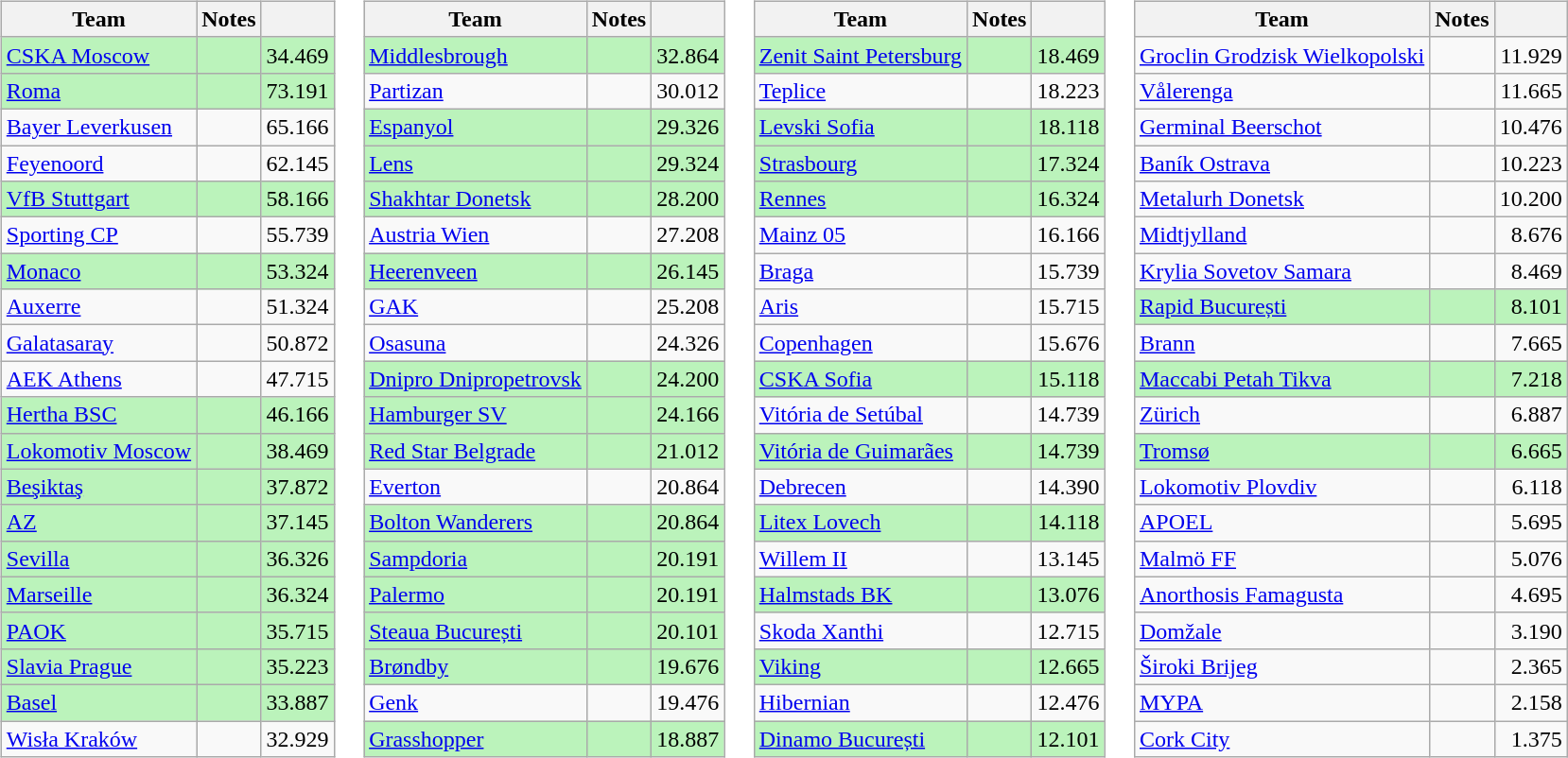<table>
<tr valign=top>
<td><br><table class="wikitable">
<tr>
<th>Team</th>
<th>Notes</th>
<th></th>
</tr>
<tr bgcolor=#BBF3BB>
<td> <a href='#'>CSKA Moscow</a></td>
<td></td>
<td align=right>34.469</td>
</tr>
<tr bgcolor=#BBF3BB>
<td> <a href='#'>Roma</a></td>
<td></td>
<td align=right>73.191</td>
</tr>
<tr>
<td> <a href='#'>Bayer Leverkusen</a></td>
<td></td>
<td align=right>65.166</td>
</tr>
<tr>
<td> <a href='#'>Feyenoord</a></td>
<td></td>
<td align=right>62.145</td>
</tr>
<tr bgcolor=#BBF3BB>
<td> <a href='#'>VfB Stuttgart</a></td>
<td></td>
<td align=right>58.166</td>
</tr>
<tr>
<td> <a href='#'>Sporting CP</a></td>
<td></td>
<td align=right>55.739</td>
</tr>
<tr bgcolor=#BBF3BB>
<td> <a href='#'>Monaco</a></td>
<td></td>
<td align=right>53.324</td>
</tr>
<tr>
<td> <a href='#'>Auxerre</a></td>
<td></td>
<td align=right>51.324</td>
</tr>
<tr>
<td> <a href='#'>Galatasaray</a></td>
<td></td>
<td align=right>50.872</td>
</tr>
<tr>
<td> <a href='#'>AEK Athens</a></td>
<td></td>
<td align=right>47.715</td>
</tr>
<tr bgcolor=#BBF3BB>
<td> <a href='#'>Hertha BSC</a></td>
<td></td>
<td align=right>46.166</td>
</tr>
<tr bgcolor=#BBF3BB>
<td> <a href='#'>Lokomotiv Moscow</a></td>
<td></td>
<td align=right>38.469</td>
</tr>
<tr bgcolor=#BBF3BB>
<td> <a href='#'>Beşiktaş</a></td>
<td></td>
<td align=right>37.872</td>
</tr>
<tr bgcolor=#BBF3BB>
<td> <a href='#'>AZ</a></td>
<td></td>
<td align=right>37.145</td>
</tr>
<tr bgcolor=#BBF3BB>
<td> <a href='#'>Sevilla</a></td>
<td></td>
<td align=right>36.326</td>
</tr>
<tr bgcolor=#BBF3BB>
<td> <a href='#'>Marseille</a></td>
<td></td>
<td align=right>36.324</td>
</tr>
<tr bgcolor=#BBF3BB>
<td> <a href='#'>PAOK</a></td>
<td></td>
<td align=right>35.715</td>
</tr>
<tr bgcolor=#BBF3BB>
<td> <a href='#'>Slavia Prague</a></td>
<td></td>
<td align=right>35.223</td>
</tr>
<tr bgcolor=#BBF3BB>
<td> <a href='#'>Basel</a></td>
<td></td>
<td align=right>33.887</td>
</tr>
<tr>
<td> <a href='#'>Wisła Kraków</a></td>
<td></td>
<td align=right>32.929</td>
</tr>
</table>
</td>
<td><br><table class="wikitable">
<tr>
<th>Team</th>
<th>Notes</th>
<th></th>
</tr>
<tr bgcolor=#BBF3BB>
<td> <a href='#'>Middlesbrough</a></td>
<td></td>
<td align=right>32.864</td>
</tr>
<tr>
<td> <a href='#'>Partizan</a></td>
<td></td>
<td align=right>30.012</td>
</tr>
<tr bgcolor=#BBF3BB>
<td> <a href='#'>Espanyol</a></td>
<td></td>
<td align=right>29.326</td>
</tr>
<tr bgcolor=#BBF3BB>
<td> <a href='#'>Lens</a></td>
<td></td>
<td align=right>29.324</td>
</tr>
<tr bgcolor=#BBF3BB>
<td> <a href='#'>Shakhtar Donetsk</a></td>
<td></td>
<td align=right>28.200</td>
</tr>
<tr>
<td> <a href='#'>Austria Wien</a></td>
<td></td>
<td align=right>27.208</td>
</tr>
<tr bgcolor=#BBF3BB>
<td> <a href='#'>Heerenveen</a></td>
<td></td>
<td align=right>26.145</td>
</tr>
<tr>
<td> <a href='#'>GAK</a></td>
<td></td>
<td align=right>25.208</td>
</tr>
<tr>
<td> <a href='#'>Osasuna</a></td>
<td></td>
<td align=right>24.326</td>
</tr>
<tr bgcolor=#BBF3BB>
<td> <a href='#'>Dnipro Dnipropetrovsk</a></td>
<td></td>
<td align=right>24.200</td>
</tr>
<tr bgcolor=#BBF3BB>
<td> <a href='#'>Hamburger SV</a></td>
<td></td>
<td align=right>24.166</td>
</tr>
<tr bgcolor=#BBF3BB>
<td> <a href='#'>Red Star Belgrade</a></td>
<td></td>
<td align=right>21.012</td>
</tr>
<tr>
<td> <a href='#'>Everton</a></td>
<td></td>
<td align=right>20.864</td>
</tr>
<tr bgcolor=#BBF3BB>
<td> <a href='#'>Bolton Wanderers</a></td>
<td></td>
<td align=right>20.864</td>
</tr>
<tr bgcolor=#BBF3BB>
<td> <a href='#'>Sampdoria</a></td>
<td></td>
<td align=right>20.191</td>
</tr>
<tr bgcolor=#BBF3BB>
<td> <a href='#'>Palermo</a></td>
<td></td>
<td align=right>20.191</td>
</tr>
<tr bgcolor=#BBF3BB>
<td> <a href='#'>Steaua București</a></td>
<td></td>
<td align=right>20.101</td>
</tr>
<tr bgcolor=#BBF3BB>
<td> <a href='#'>Brøndby</a></td>
<td></td>
<td align=right>19.676</td>
</tr>
<tr>
<td> <a href='#'>Genk</a></td>
<td></td>
<td align=right>19.476</td>
</tr>
<tr bgcolor=#BBF3BB>
<td> <a href='#'>Grasshopper</a></td>
<td></td>
<td align=right>18.887</td>
</tr>
</table>
</td>
<td><br><table class="wikitable">
<tr>
<th>Team</th>
<th>Notes</th>
<th></th>
</tr>
<tr bgcolor=#BBF3BB>
<td> <a href='#'>Zenit Saint Petersburg</a></td>
<td></td>
<td align=right>18.469</td>
</tr>
<tr>
<td> <a href='#'>Teplice</a></td>
<td></td>
<td align=right>18.223</td>
</tr>
<tr bgcolor=#BBF3BB>
<td> <a href='#'>Levski Sofia</a></td>
<td></td>
<td align=right>18.118</td>
</tr>
<tr bgcolor=#BBF3BB>
<td> <a href='#'>Strasbourg</a></td>
<td></td>
<td align=right>17.324</td>
</tr>
<tr bgcolor=#BBF3BB>
<td> <a href='#'>Rennes</a></td>
<td></td>
<td align=right>16.324</td>
</tr>
<tr>
<td> <a href='#'>Mainz 05</a></td>
<td></td>
<td align=right>16.166</td>
</tr>
<tr>
<td> <a href='#'>Braga</a></td>
<td></td>
<td align=right>15.739</td>
</tr>
<tr>
<td> <a href='#'>Aris</a></td>
<td></td>
<td align=right>15.715</td>
</tr>
<tr>
<td> <a href='#'>Copenhagen</a></td>
<td></td>
<td align=right>15.676</td>
</tr>
<tr bgcolor=#BBF3BB>
<td> <a href='#'>CSKA Sofia</a></td>
<td></td>
<td align=right>15.118</td>
</tr>
<tr>
<td> <a href='#'>Vitória de Setúbal</a></td>
<td></td>
<td align=right>14.739</td>
</tr>
<tr bgcolor=#BBF3BB>
<td> <a href='#'>Vitória de Guimarães</a></td>
<td></td>
<td align=right>14.739</td>
</tr>
<tr>
<td> <a href='#'>Debrecen</a></td>
<td></td>
<td align=right>14.390</td>
</tr>
<tr bgcolor=#BBF3BB>
<td> <a href='#'>Litex Lovech</a></td>
<td></td>
<td align=right>14.118</td>
</tr>
<tr>
<td> <a href='#'>Willem II</a></td>
<td></td>
<td align=right>13.145</td>
</tr>
<tr bgcolor=#BBF3BB>
<td> <a href='#'>Halmstads BK</a></td>
<td></td>
<td align=right>13.076</td>
</tr>
<tr>
<td> <a href='#'>Skoda Xanthi</a></td>
<td></td>
<td align=right>12.715</td>
</tr>
<tr bgcolor=#BBF3BB>
<td> <a href='#'>Viking</a></td>
<td></td>
<td align=right>12.665</td>
</tr>
<tr>
<td> <a href='#'>Hibernian</a></td>
<td></td>
<td align=right>12.476</td>
</tr>
<tr bgcolor=#BBF3BB>
<td> <a href='#'>Dinamo București</a></td>
<td></td>
<td align=right>12.101</td>
</tr>
</table>
</td>
<td><br><table class="wikitable">
<tr>
<th>Team</th>
<th>Notes</th>
<th></th>
</tr>
<tr>
<td> <a href='#'>Groclin Grodzisk Wielkopolski</a></td>
<td></td>
<td align=right>11.929</td>
</tr>
<tr>
<td> <a href='#'>Vålerenga</a></td>
<td></td>
<td align=right>11.665</td>
</tr>
<tr>
<td> <a href='#'>Germinal Beerschot</a></td>
<td></td>
<td align=right>10.476</td>
</tr>
<tr>
<td> <a href='#'>Baník Ostrava</a></td>
<td></td>
<td align=right>10.223</td>
</tr>
<tr>
<td> <a href='#'>Metalurh Donetsk</a></td>
<td></td>
<td align=right>10.200</td>
</tr>
<tr>
<td> <a href='#'>Midtjylland</a></td>
<td></td>
<td align=right>8.676</td>
</tr>
<tr>
<td> <a href='#'>Krylia Sovetov Samara</a></td>
<td></td>
<td align=right>8.469</td>
</tr>
<tr bgcolor=#BBF3BB>
<td> <a href='#'>Rapid București</a></td>
<td></td>
<td align=right>8.101</td>
</tr>
<tr>
<td> <a href='#'>Brann</a></td>
<td></td>
<td align=right>7.665</td>
</tr>
<tr bgcolor=#BBF3BB>
<td> <a href='#'>Maccabi Petah Tikva</a></td>
<td></td>
<td align=right>7.218</td>
</tr>
<tr>
<td> <a href='#'>Zürich</a></td>
<td></td>
<td align=right>6.887</td>
</tr>
<tr bgcolor=#BBF3BB>
<td> <a href='#'>Tromsø</a></td>
<td></td>
<td align=right>6.665</td>
</tr>
<tr>
<td> <a href='#'>Lokomotiv Plovdiv</a></td>
<td></td>
<td align=right>6.118</td>
</tr>
<tr>
<td> <a href='#'>APOEL</a></td>
<td></td>
<td align=right>5.695</td>
</tr>
<tr>
<td> <a href='#'>Malmö FF</a></td>
<td></td>
<td align=right>5.076</td>
</tr>
<tr>
<td> <a href='#'>Anorthosis Famagusta</a></td>
<td></td>
<td align=right>4.695</td>
</tr>
<tr>
<td> <a href='#'>Domžale</a></td>
<td></td>
<td align=right>3.190</td>
</tr>
<tr>
<td> <a href='#'>Široki Brijeg</a></td>
<td></td>
<td align=right>2.365</td>
</tr>
<tr>
<td> <a href='#'>MYPA</a></td>
<td></td>
<td align=right>2.158</td>
</tr>
<tr>
<td> <a href='#'>Cork City</a></td>
<td></td>
<td align=right>1.375</td>
</tr>
</table>
</td>
</tr>
</table>
